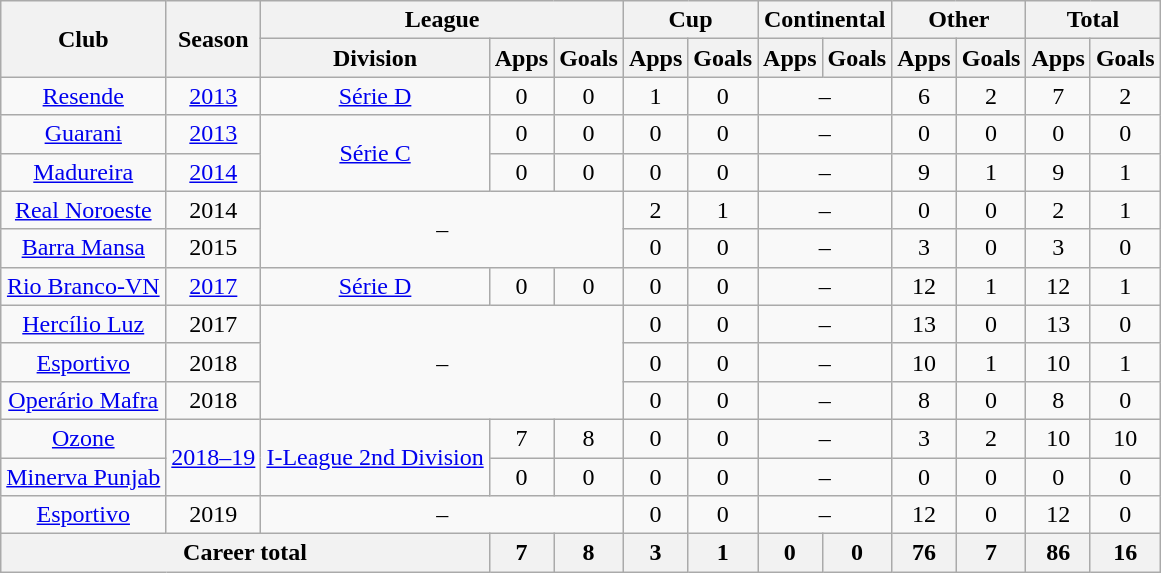<table class="wikitable" style="text-align: center">
<tr>
<th rowspan="2">Club</th>
<th rowspan="2">Season</th>
<th colspan="3">League</th>
<th colspan="2">Cup</th>
<th colspan="2">Continental</th>
<th colspan="2">Other</th>
<th colspan="2">Total</th>
</tr>
<tr>
<th>Division</th>
<th>Apps</th>
<th>Goals</th>
<th>Apps</th>
<th>Goals</th>
<th>Apps</th>
<th>Goals</th>
<th>Apps</th>
<th>Goals</th>
<th>Apps</th>
<th>Goals</th>
</tr>
<tr>
<td><a href='#'>Resende</a></td>
<td><a href='#'>2013</a></td>
<td><a href='#'>Série D</a></td>
<td>0</td>
<td>0</td>
<td>1</td>
<td>0</td>
<td colspan="2">–</td>
<td>6</td>
<td>2</td>
<td>7</td>
<td>2</td>
</tr>
<tr>
<td><a href='#'>Guarani</a></td>
<td><a href='#'>2013</a></td>
<td rowspan="2"><a href='#'>Série C</a></td>
<td>0</td>
<td>0</td>
<td>0</td>
<td>0</td>
<td colspan="2">–</td>
<td>0</td>
<td>0</td>
<td>0</td>
<td>0</td>
</tr>
<tr>
<td><a href='#'>Madureira</a></td>
<td><a href='#'>2014</a></td>
<td>0</td>
<td>0</td>
<td>0</td>
<td>0</td>
<td colspan="2">–</td>
<td>9</td>
<td>1</td>
<td>9</td>
<td>1</td>
</tr>
<tr>
<td><a href='#'>Real Noroeste</a></td>
<td>2014</td>
<td rowspan="2" colspan="3">–</td>
<td>2</td>
<td>1</td>
<td colspan="2">–</td>
<td>0</td>
<td>0</td>
<td>2</td>
<td>1</td>
</tr>
<tr>
<td><a href='#'>Barra Mansa</a></td>
<td>2015</td>
<td>0</td>
<td>0</td>
<td colspan="2">–</td>
<td>3</td>
<td>0</td>
<td>3</td>
<td>0</td>
</tr>
<tr>
<td><a href='#'>Rio Branco-VN</a></td>
<td><a href='#'>2017</a></td>
<td><a href='#'>Série D</a></td>
<td>0</td>
<td>0</td>
<td>0</td>
<td>0</td>
<td colspan="2">–</td>
<td>12</td>
<td>1</td>
<td>12</td>
<td>1</td>
</tr>
<tr>
<td><a href='#'>Hercílio Luz</a></td>
<td>2017</td>
<td rowspan="3" colspan="3">–</td>
<td>0</td>
<td>0</td>
<td colspan="2">–</td>
<td>13</td>
<td>0</td>
<td>13</td>
<td>0</td>
</tr>
<tr>
<td><a href='#'>Esportivo</a></td>
<td>2018</td>
<td>0</td>
<td>0</td>
<td colspan="2">–</td>
<td>10</td>
<td>1</td>
<td>10</td>
<td>1</td>
</tr>
<tr>
<td><a href='#'>Operário Mafra</a></td>
<td>2018</td>
<td>0</td>
<td>0</td>
<td colspan="2">–</td>
<td>8</td>
<td>0</td>
<td>8</td>
<td>0</td>
</tr>
<tr>
<td><a href='#'>Ozone</a></td>
<td rowspan="2"><a href='#'>2018–19</a></td>
<td rowspan="2"><a href='#'>I-League 2nd Division</a></td>
<td>7</td>
<td>8</td>
<td>0</td>
<td>0</td>
<td colspan="2">–</td>
<td>3</td>
<td>2</td>
<td>10</td>
<td>10</td>
</tr>
<tr>
<td><a href='#'>Minerva Punjab</a></td>
<td>0</td>
<td>0</td>
<td>0</td>
<td>0</td>
<td colspan="2">–</td>
<td>0</td>
<td>0</td>
<td>0</td>
<td>0</td>
</tr>
<tr>
<td><a href='#'>Esportivo</a></td>
<td>2019</td>
<td colspan="3">–</td>
<td>0</td>
<td>0</td>
<td colspan="2">–</td>
<td>12</td>
<td>0</td>
<td>12</td>
<td>0</td>
</tr>
<tr>
<th colspan="3"><strong>Career total</strong></th>
<th>7</th>
<th>8</th>
<th>3</th>
<th>1</th>
<th>0</th>
<th>0</th>
<th>76</th>
<th>7</th>
<th>86</th>
<th>16</th>
</tr>
</table>
